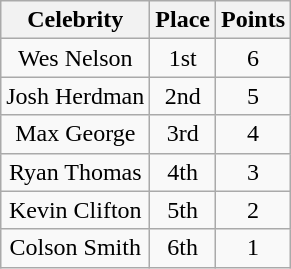<table class="wikitable plainrowheaders" style="text-align:center;">
<tr>
<th>Celebrity</th>
<th>Place</th>
<th>Points</th>
</tr>
<tr>
<td>Wes Nelson</td>
<td>1st</td>
<td>6</td>
</tr>
<tr>
<td>Josh Herdman</td>
<td>2nd</td>
<td>5</td>
</tr>
<tr>
<td>Max George</td>
<td>3rd</td>
<td>4</td>
</tr>
<tr>
<td>Ryan Thomas</td>
<td>4th</td>
<td>3</td>
</tr>
<tr>
<td>Kevin Clifton</td>
<td>5th</td>
<td>2</td>
</tr>
<tr>
<td>Colson Smith</td>
<td>6th</td>
<td>1</td>
</tr>
</table>
